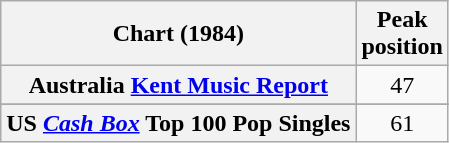<table class="wikitable sortable plainrowheaders" style="text-align:center">
<tr>
<th>Chart (1984)</th>
<th>Peak<br>position</th>
</tr>
<tr>
<th scope="row">Australia <a href='#'>Kent Music Report</a></th>
<td style="text-align:center;">47</td>
</tr>
<tr>
</tr>
<tr>
</tr>
<tr>
</tr>
<tr>
</tr>
<tr>
</tr>
<tr>
<th scope="row">US <em><a href='#'>Cash Box</a></em> Top 100 Pop Singles</th>
<td style="text-align:center;">61</td>
</tr>
</table>
